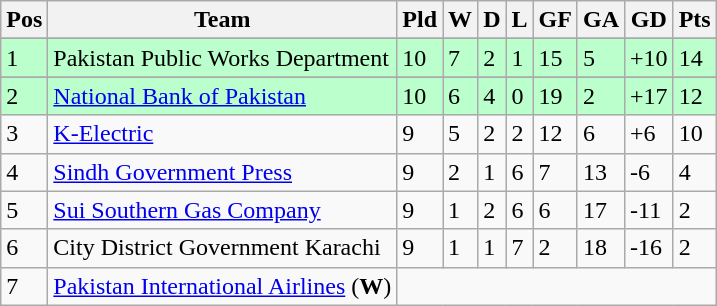<table class="wikitable">
<tr>
<th>Pos</th>
<th>Team</th>
<th>Pld</th>
<th>W</th>
<th>D</th>
<th>L</th>
<th>GF</th>
<th>GA</th>
<th>GD</th>
<th>Pts</th>
</tr>
<tr>
</tr>
<tr style="background:#bfc">
<td>1</td>
<td>Pakistan Public Works Department</td>
<td>10</td>
<td>7</td>
<td>2</td>
<td>1</td>
<td>15</td>
<td>5</td>
<td>+10</td>
<td>14</td>
</tr>
<tr>
</tr>
<tr style="background:#bfc">
<td>2</td>
<td><a href='#'>National Bank of Pakistan</a></td>
<td>10</td>
<td>6</td>
<td>4</td>
<td>0</td>
<td>19</td>
<td>2</td>
<td>+17</td>
<td>12</td>
</tr>
<tr>
<td>3</td>
<td><a href='#'>K-Electric</a></td>
<td>9</td>
<td>5</td>
<td>2</td>
<td>2</td>
<td>12</td>
<td>6</td>
<td>+6</td>
<td>10</td>
</tr>
<tr>
<td>4</td>
<td><a href='#'>Sindh Government Press</a></td>
<td>9</td>
<td>2</td>
<td>1</td>
<td>6</td>
<td>7</td>
<td>13</td>
<td>-6</td>
<td>4</td>
</tr>
<tr>
<td>5</td>
<td><a href='#'>Sui Southern Gas Company</a></td>
<td>9</td>
<td>1</td>
<td>2</td>
<td>6</td>
<td>6</td>
<td>17</td>
<td>-11</td>
<td>2</td>
</tr>
<tr>
<td>6</td>
<td>City District Government Karachi</td>
<td>9</td>
<td>1</td>
<td>1</td>
<td>7</td>
<td>2</td>
<td>18</td>
<td>-16</td>
<td>2</td>
</tr>
<tr>
<td>7</td>
<td><a href='#'>Pakistan International Airlines</a> (<strong>W</strong>)</td>
<td colspan="8"></td>
</tr>
</table>
